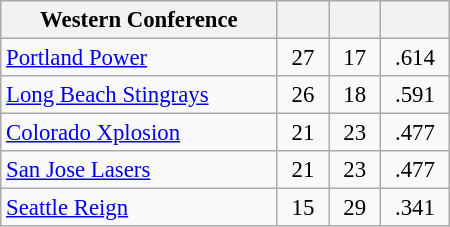<table class="wikitable" width="300px" style="font-size:95%;text-align:center;">
<tr>
<th width="40%">Western Conference</th>
<th width="7.5%"></th>
<th width="7.5%"></th>
<th width="7.5%"></th>
</tr>
<tr>
<td align="left"><a href='#'>Portland Power</a></td>
<td>27</td>
<td>17</td>
<td>.614</td>
</tr>
<tr>
<td align="left"><a href='#'>Long Beach Stingrays</a></td>
<td>26</td>
<td>18</td>
<td>.591</td>
</tr>
<tr>
<td align="left"><a href='#'>Colorado Xplosion</a></td>
<td>21</td>
<td>23</td>
<td>.477</td>
</tr>
<tr>
<td align="left"><a href='#'>San Jose Lasers</a></td>
<td>21</td>
<td>23</td>
<td>.477</td>
</tr>
<tr>
<td align="left"><a href='#'>Seattle Reign</a></td>
<td>15</td>
<td>29</td>
<td>.341</td>
</tr>
</table>
